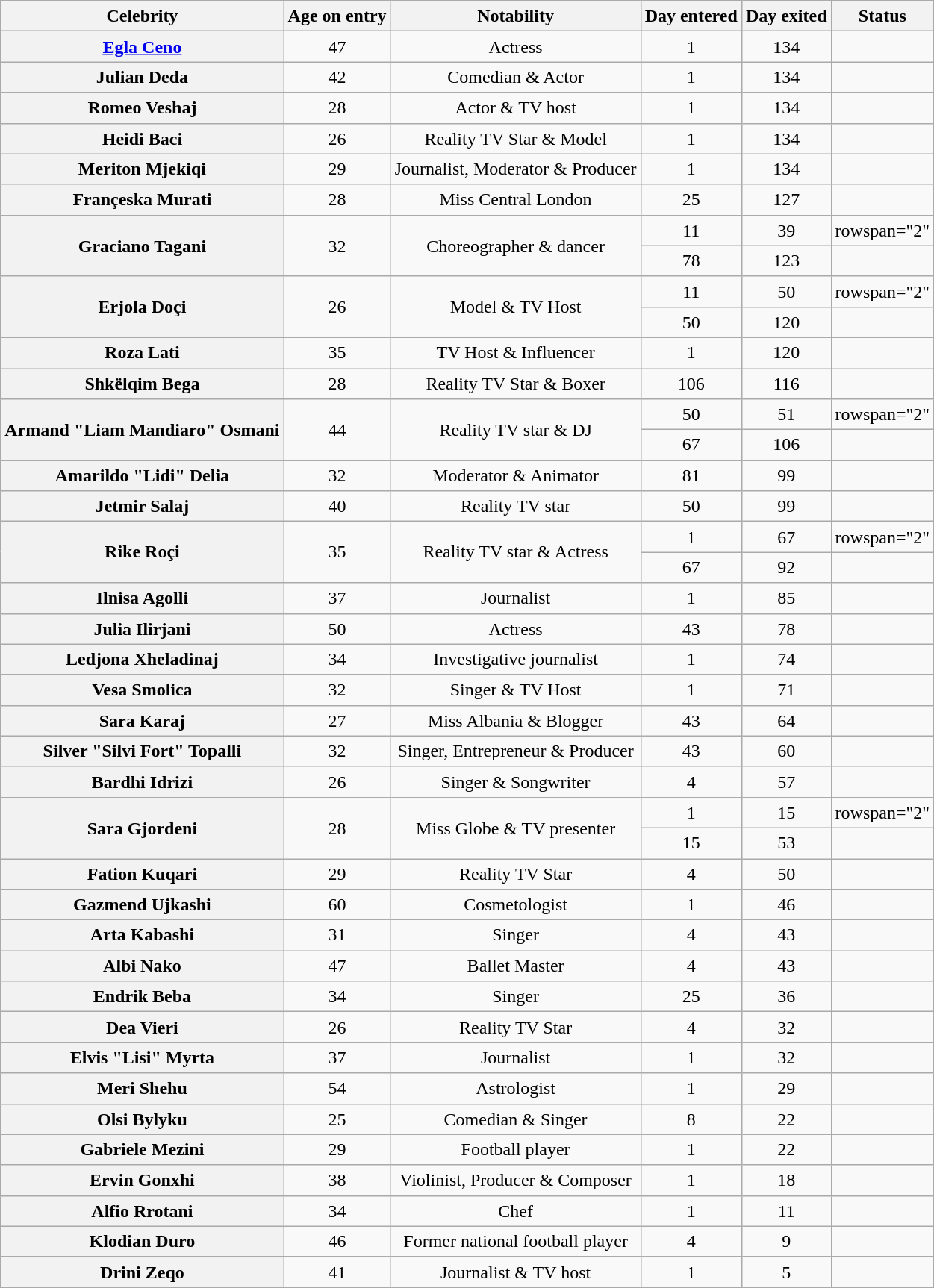<table class="wikitable sortable" style="text-align:left; line-height:20px; width:auto;">
<tr>
<th scope="col">Celebrity</th>
<th scope="col">Age on entry</th>
<th scope="col">Notability</th>
<th scope="col">Day entered</th>
<th scope="col">Day exited</th>
<th scope="col">Status</th>
</tr>
<tr>
<th scope="row"><a href='#'>Egla Ceno</a></th>
<td align="center">47</td>
<td align="center">Actress</td>
<td align="center">1</td>
<td align="center">134</td>
<td></td>
</tr>
<tr>
<th scope="row">Julian Deda</th>
<td align="center">42</td>
<td align="center">Comedian & Actor</td>
<td align="center">1</td>
<td align="center">134</td>
<td></td>
</tr>
<tr>
<th scope="row">Romeo Veshaj</th>
<td align="center">28</td>
<td align="center">Actor & TV host</td>
<td align="center">1</td>
<td align="center">134</td>
<td></td>
</tr>
<tr>
<th scope="row">Heidi Baci</th>
<td align="center">26</td>
<td align="center">Reality TV Star & Model</td>
<td align="center">1</td>
<td align="center">134</td>
<td></td>
</tr>
<tr>
<th scope="row">Meriton Mjekiqi</th>
<td align="center">29</td>
<td align="center">Journalist, Moderator & Producer</td>
<td align="center">1</td>
<td align="center">134</td>
<td></td>
</tr>
<tr>
<th scope="row">Françeska Murati</th>
<td align="center">28</td>
<td align="center">Miss Central London</td>
<td align="center">25</td>
<td align="center">127</td>
<td></td>
</tr>
<tr>
<th scope="row" rowspan="2">Graciano Tagani</th>
<td align="center" rowspan="2">32</td>
<td align="center" rowspan="2">Choreographer & dancer</td>
<td align="center">11</td>
<td align="center">39</td>
<td>rowspan="2" </td>
</tr>
<tr>
<td align="center">78</td>
<td align="center">123</td>
</tr>
<tr>
<th scope="row" rowspan="2">Erjola Doçi</th>
<td align="center" rowspan="2">26</td>
<td align="center" rowspan="2">Model & TV Host</td>
<td align="center">11</td>
<td align="center">50</td>
<td>rowspan="2" </td>
</tr>
<tr>
<td align="center">50</td>
<td align="center">120</td>
</tr>
<tr>
<th scope="row">Roza Lati</th>
<td align="center">35</td>
<td align="center">TV Host & Influencer</td>
<td align="center">1</td>
<td align="center">120</td>
<td></td>
</tr>
<tr>
<th scope="row">Shkëlqim Bega</th>
<td align="center">28</td>
<td align="center">Reality TV Star & Boxer</td>
<td align="center">106</td>
<td align="center">116</td>
<td></td>
</tr>
<tr>
<th scope="row" rowspan="2">Armand "Liam Mandiaro" Osmani</th>
<td align="center" rowspan="2">44</td>
<td align="center" rowspan="2">Reality TV star & DJ</td>
<td align="center">50</td>
<td align="center">51</td>
<td>rowspan="2" </td>
</tr>
<tr>
<td align="center">67</td>
<td align="center">106</td>
</tr>
<tr>
<th scope="row">Amarildo "Lidi" Delia</th>
<td align="center">32</td>
<td align="center">Moderator & Animator</td>
<td align="center">81</td>
<td align="center">99</td>
<td></td>
</tr>
<tr>
<th scope="row">Jetmir Salaj</th>
<td align="center">40</td>
<td align="center">Reality TV star</td>
<td align="center">50</td>
<td align="center">99</td>
<td></td>
</tr>
<tr>
<th scope="row" rowspan="2">Rike Roçi</th>
<td align="center" rowspan="2">35</td>
<td align="center" rowspan="2">Reality TV star & Actress</td>
<td align="center">1</td>
<td align="center">67</td>
<td>rowspan="2" </td>
</tr>
<tr>
<td align="center">67</td>
<td align="center">92</td>
</tr>
<tr>
<th scope="row">Ilnisa Agolli</th>
<td align="center">37</td>
<td align="center">Journalist</td>
<td align="center">1</td>
<td align="center">85</td>
<td></td>
</tr>
<tr>
<th scope="row">Julia Ilirjani</th>
<td align="center">50</td>
<td align="center">Actress</td>
<td align="center">43</td>
<td align="center">78</td>
<td></td>
</tr>
<tr>
<th scope="row">Ledjona Xheladinaj</th>
<td align="center">34</td>
<td align="center">Investigative journalist</td>
<td align="center">1</td>
<td align="center">74</td>
<td></td>
</tr>
<tr>
<th scope="row">Vesa Smolica</th>
<td align="center">32</td>
<td align="center">Singer & TV Host</td>
<td align="center">1</td>
<td align="center">71</td>
<td></td>
</tr>
<tr>
<th scope="row">Sara Karaj</th>
<td align="center">27</td>
<td align="center">Miss Albania & Blogger</td>
<td align="center">43</td>
<td align="center">64</td>
<td></td>
</tr>
<tr>
<th scope="row">Silver "Silvi Fort" Topalli</th>
<td align="center">32</td>
<td align="center">Singer, Entrepreneur & Producer</td>
<td align="center">43</td>
<td align="center">60</td>
<td></td>
</tr>
<tr>
<th scope="row">Bardhi Idrizi</th>
<td align="center">26</td>
<td align="center">Singer & Songwriter</td>
<td align="center">4</td>
<td align="center">57</td>
<td></td>
</tr>
<tr>
<th scope="row" rowspan="2">Sara  Gjordeni</th>
<td align="center" rowspan="2">28</td>
<td align="center" rowspan="2">Miss Globe & TV presenter</td>
<td align="center">1</td>
<td align="center">15</td>
<td>rowspan="2" </td>
</tr>
<tr>
<td align="center">15</td>
<td align="center">53</td>
</tr>
<tr>
<th scope="row">Fation Kuqari</th>
<td align="center">29</td>
<td align="center">Reality TV Star</td>
<td align="center">4</td>
<td align="center">50</td>
<td></td>
</tr>
<tr>
<th scope="row">Gazmend Ujkashi</th>
<td align="center">60</td>
<td align="center">Cosmetologist</td>
<td align="center">1</td>
<td align="center">46</td>
<td></td>
</tr>
<tr>
<th scope="row">Arta Kabashi</th>
<td align="center">31</td>
<td align="center">Singer</td>
<td align="center">4</td>
<td align="center">43</td>
<td></td>
</tr>
<tr>
<th scope="row">Albi Nako</th>
<td align="center">47</td>
<td align="center">Ballet Master</td>
<td align="center">4</td>
<td align="center">43</td>
<td></td>
</tr>
<tr>
<th scope="row">Endrik Beba</th>
<td align="center">34</td>
<td align="center">Singer</td>
<td align="center">25</td>
<td align="center">36</td>
<td></td>
</tr>
<tr>
<th scope="row">Dea Vieri</th>
<td align="center">26</td>
<td align="center">Reality TV Star</td>
<td align="center">4</td>
<td align="center">32</td>
<td></td>
</tr>
<tr>
<th scope="row">Elvis "Lisi" Myrta</th>
<td align="center">37</td>
<td align="center">Journalist</td>
<td align="center">1</td>
<td align="center">32</td>
<td></td>
</tr>
<tr>
<th scope="row">Meri Shehu</th>
<td align="center">54</td>
<td align="center">Astrologist</td>
<td align="center">1</td>
<td align="center">29</td>
<td></td>
</tr>
<tr>
<th scope="row">Olsi Bylyku</th>
<td align="center">25</td>
<td align="center">Comedian & Singer</td>
<td align="center">8</td>
<td align="center">22</td>
<td></td>
</tr>
<tr>
<th scope="row">Gabriele Mezini</th>
<td align="center">29</td>
<td align="center">Football player</td>
<td align="center">1</td>
<td align="center">22</td>
<td></td>
</tr>
<tr>
<th scope="row">Ervin Gonxhi</th>
<td align="center">38</td>
<td align="center">Violinist, Producer & Composer</td>
<td align="center">1</td>
<td align="center">18</td>
<td></td>
</tr>
<tr>
<th scope="row">Alfio Rrotani</th>
<td align="center">34</td>
<td align="center">Chef</td>
<td align="center">1</td>
<td align="center">11</td>
<td></td>
</tr>
<tr>
<th scope="row">Klodian Duro</th>
<td align="center">46</td>
<td align="center">Former national football player</td>
<td align="center">4</td>
<td align="center">9</td>
<td></td>
</tr>
<tr>
<th scope="row">Drini Zeqo</th>
<td align="center">41</td>
<td align="center">Journalist & TV host</td>
<td align="center">1</td>
<td align="center">5</td>
<td></td>
</tr>
<tr>
</tr>
</table>
